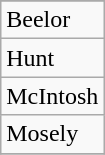<table class="wikitable">
<tr>
</tr>
<tr>
<td>Beelor</td>
</tr>
<tr>
<td>Hunt</td>
</tr>
<tr>
<td>McIntosh</td>
</tr>
<tr>
<td>Mosely</td>
</tr>
<tr>
</tr>
</table>
